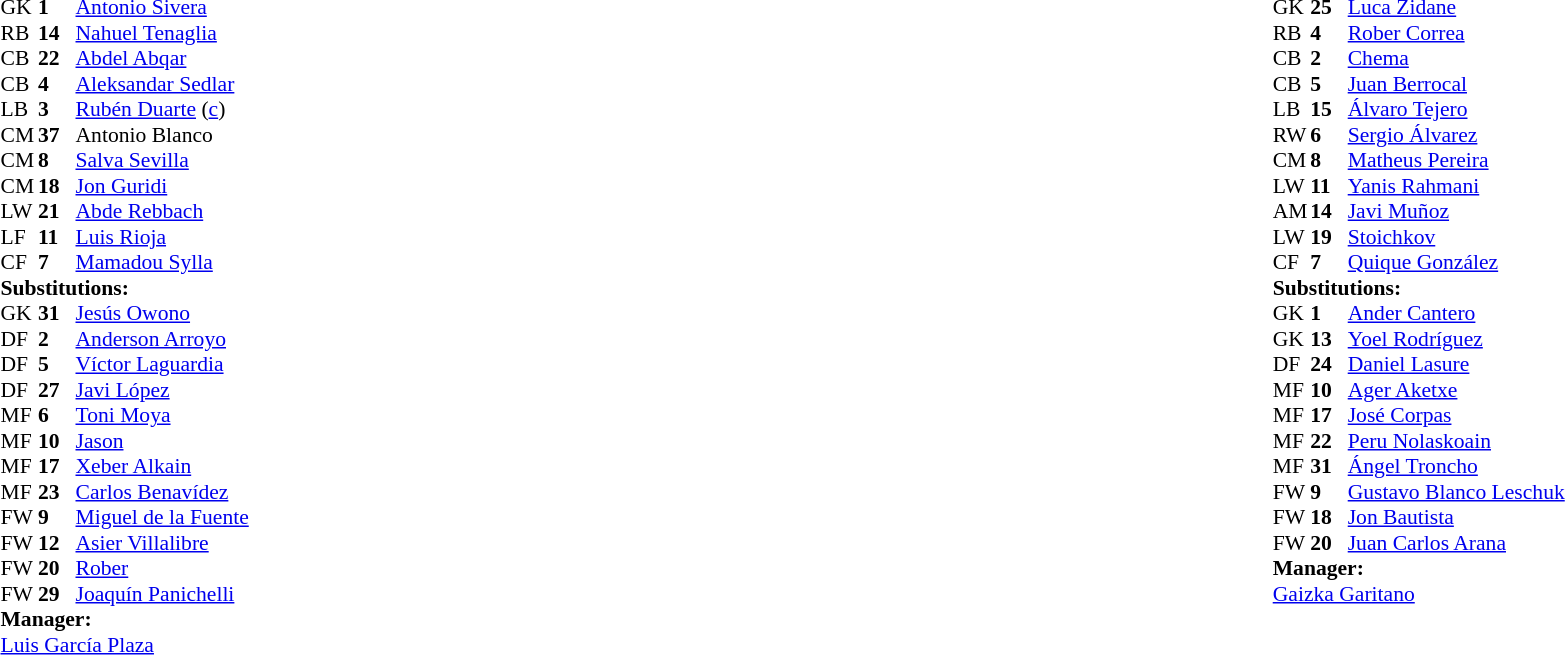<table width="100%">
<tr>
<td valign="top" width="50%"><br><table style="font-size: 90%" cellspacing="0" cellpadding="0">
<tr>
<th width="25"></th>
<th width="25"></th>
</tr>
<tr>
<td>GK</td>
<td><strong>1</strong></td>
<td> <a href='#'>Antonio Sivera</a></td>
</tr>
<tr>
<td>RB</td>
<td><strong>14</strong></td>
<td> <a href='#'>Nahuel Tenaglia</a></td>
<td></td>
</tr>
<tr>
<td>CB</td>
<td><strong>22</strong></td>
<td> <a href='#'>Abdel Abqar</a></td>
<td></td>
</tr>
<tr>
<td>CB</td>
<td><strong>4</strong></td>
<td> <a href='#'>Aleksandar Sedlar</a></td>
</tr>
<tr>
<td>LB</td>
<td><strong>3</strong></td>
<td> <a href='#'>Rubén Duarte</a> (<a href='#'>c</a>)</td>
</tr>
<tr>
<td>CM</td>
<td><strong>37</strong></td>
<td> Antonio Blanco</td>
</tr>
<tr>
<td>CM</td>
<td><strong>8</strong></td>
<td> <a href='#'>Salva Sevilla</a></td>
<td></td>
</tr>
<tr>
<td>CM</td>
<td><strong>18</strong></td>
<td> <a href='#'>Jon Guridi</a></td>
<td></td>
</tr>
<tr>
<td>LW</td>
<td><strong>21</strong></td>
<td> <a href='#'>Abde Rebbach</a></td>
</tr>
<tr>
<td>LF</td>
<td><strong>11</strong></td>
<td> <a href='#'>Luis Rioja</a></td>
</tr>
<tr>
<td>CF</td>
<td><strong>7</strong></td>
<td> <a href='#'>Mamadou Sylla</a></td>
<td></td>
</tr>
<tr>
<td colspan=3><strong>Substitutions:</strong></td>
</tr>
<tr>
<td>GK</td>
<td><strong>31</strong></td>
<td> <a href='#'>Jesús Owono</a></td>
</tr>
<tr>
<td>DF</td>
<td><strong>2</strong></td>
<td> <a href='#'>Anderson Arroyo</a></td>
<td></td>
</tr>
<tr>
<td>DF</td>
<td><strong>5</strong></td>
<td> <a href='#'>Víctor Laguardia</a></td>
<td></td>
</tr>
<tr>
<td>DF</td>
<td><strong>27</strong></td>
<td> <a href='#'>Javi López</a></td>
</tr>
<tr>
<td>MF</td>
<td><strong>6</strong></td>
<td> <a href='#'>Toni Moya</a></td>
<td></td>
</tr>
<tr>
<td>MF</td>
<td><strong>10</strong></td>
<td> <a href='#'>Jason</a></td>
</tr>
<tr>
<td>MF</td>
<td><strong>17</strong></td>
<td> <a href='#'>Xeber Alkain</a></td>
</tr>
<tr>
<td>MF</td>
<td><strong>23</strong></td>
<td> <a href='#'>Carlos Benavídez</a></td>
<td></td>
</tr>
<tr>
<td>FW</td>
<td><strong>9</strong></td>
<td> <a href='#'>Miguel de la Fuente</a></td>
</tr>
<tr>
<td>FW</td>
<td><strong>12</strong></td>
<td> <a href='#'>Asier Villalibre</a></td>
<td></td>
</tr>
<tr>
<td>FW</td>
<td><strong>20</strong></td>
<td> <a href='#'>Rober</a></td>
</tr>
<tr>
<td>FW</td>
<td><strong>29</strong></td>
<td> <a href='#'>Joaquín Panichelli</a></td>
</tr>
<tr>
<td colspan=3><strong>Manager:</strong></td>
</tr>
<tr>
<td colspan=3> <a href='#'>Luis García Plaza</a></td>
</tr>
</table>
</td>
<td valign="top"></td>
<td valign="top" width="50%"><br><table style="font-size: 90%" cellspacing="0" cellpadding="0" align="center">
<tr>
<th width=25></th>
<th width=25></th>
</tr>
<tr>
<td>GK</td>
<td><strong>25</strong></td>
<td> <a href='#'>Luca Zidane</a></td>
</tr>
<tr>
<td>RB</td>
<td><strong>4</strong></td>
<td> <a href='#'>Rober Correa</a></td>
<td></td>
</tr>
<tr>
<td>CB</td>
<td><strong>2</strong></td>
<td> <a href='#'>Chema</a></td>
</tr>
<tr>
<td>CB</td>
<td><strong>5</strong></td>
<td> <a href='#'>Juan Berrocal</a></td>
</tr>
<tr>
<td>LB</td>
<td><strong>15</strong></td>
<td> <a href='#'>Álvaro Tejero</a></td>
</tr>
<tr>
<td>RW</td>
<td><strong>6</strong></td>
<td> <a href='#'>Sergio Álvarez</a></td>
<td></td>
</tr>
<tr>
<td>CM</td>
<td><strong>8</strong></td>
<td> <a href='#'>Matheus Pereira</a></td>
</tr>
<tr>
<td>LW</td>
<td><strong>11</strong></td>
<td> <a href='#'>Yanis Rahmani</a></td>
<td></td>
</tr>
<tr>
<td>AM</td>
<td><strong>14</strong></td>
<td> <a href='#'>Javi Muñoz</a></td>
<td></td>
</tr>
<tr>
<td>LW</td>
<td><strong>19</strong></td>
<td> <a href='#'>Stoichkov</a></td>
</tr>
<tr>
<td>CF</td>
<td><strong>7</strong></td>
<td> <a href='#'>Quique González</a></td>
<td></td>
</tr>
<tr>
<td colspan=3><strong>Substitutions:</strong></td>
</tr>
<tr>
<td>GK</td>
<td><strong>1</strong></td>
<td> <a href='#'>Ander Cantero</a></td>
</tr>
<tr>
<td>GK</td>
<td><strong>13</strong></td>
<td> <a href='#'>Yoel Rodríguez</a></td>
</tr>
<tr>
<td>DF</td>
<td><strong>24</strong></td>
<td> <a href='#'>Daniel Lasure</a></td>
</tr>
<tr>
<td>MF</td>
<td><strong>10</strong></td>
<td> <a href='#'>Ager Aketxe</a></td>
<td></td>
</tr>
<tr>
<td>MF</td>
<td><strong>17</strong></td>
<td> <a href='#'>José Corpas</a></td>
<td></td>
</tr>
<tr>
<td>MF</td>
<td><strong>22</strong></td>
<td> <a href='#'>Peru Nolaskoain</a></td>
<td></td>
</tr>
<tr>
<td>MF</td>
<td><strong>31</strong></td>
<td> <a href='#'>Ángel Troncho</a></td>
</tr>
<tr>
<td>FW</td>
<td><strong>9</strong></td>
<td> <a href='#'>Gustavo Blanco Leschuk</a></td>
<td></td>
</tr>
<tr>
<td>FW</td>
<td><strong>18</strong></td>
<td> <a href='#'>Jon Bautista</a></td>
<td></td>
</tr>
<tr>
<td>FW</td>
<td><strong>20</strong></td>
<td> <a href='#'>Juan Carlos Arana</a></td>
</tr>
<tr>
<td colspan=3><strong>Manager:</strong></td>
</tr>
<tr>
<td colspan=3> <a href='#'>Gaizka Garitano</a></td>
</tr>
</table>
</td>
</tr>
</table>
